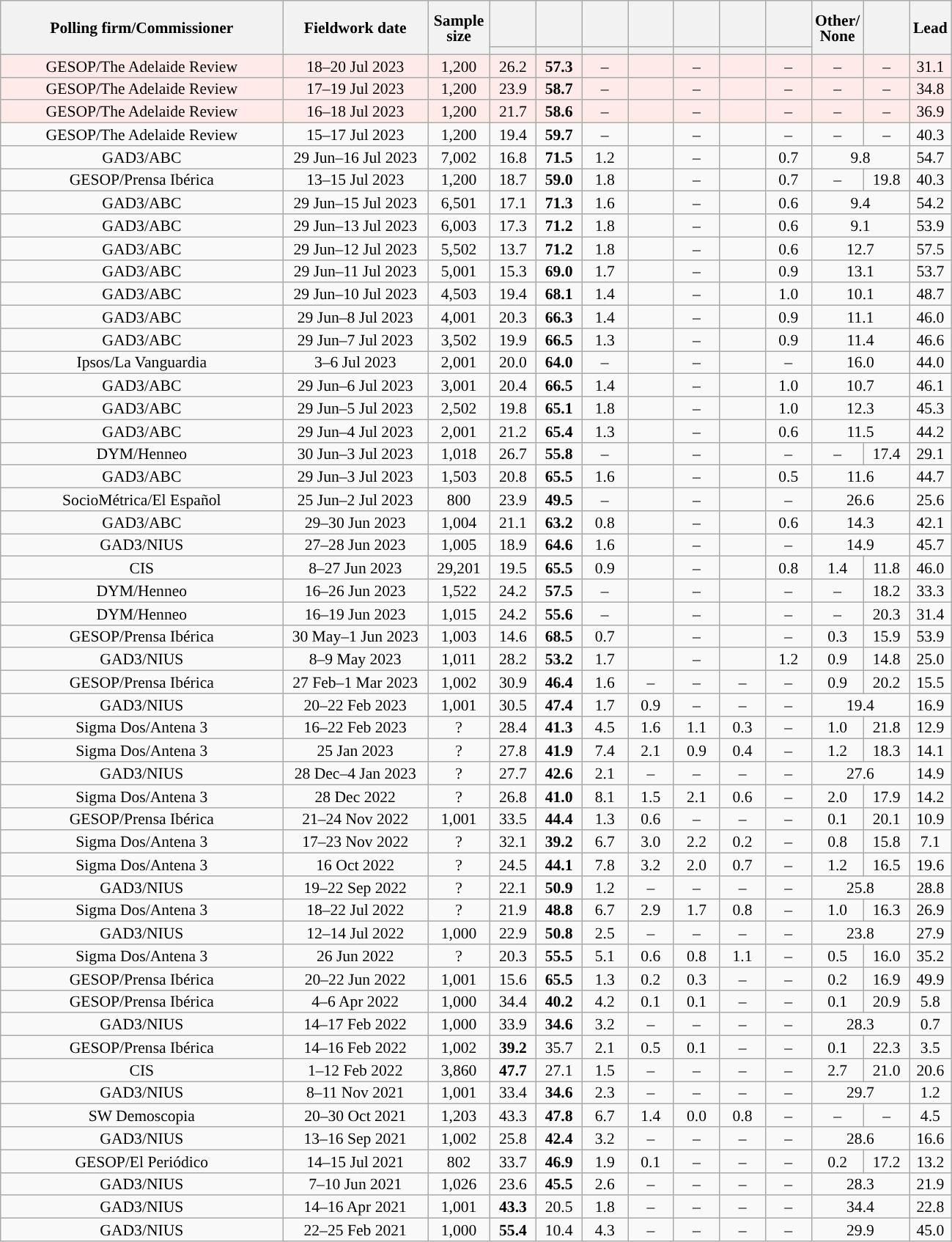<table class="wikitable collapsible collapsed" style="text-align:center; font-size:90%; line-height:14px;">
<tr style="height:42px;">
<th style="width:250px;" rowspan="2">Polling firm/Commissioner</th>
<th style="width:125px;" rowspan="2">Fieldwork date</th>
<th style="width:50px;" rowspan="2">Sample size</th>
<th style="width:35px;"></th>
<th style="width:35px;"></th>
<th style="width:35px;"></th>
<th style="width:35px;"></th>
<th style="width:35px;"></th>
<th style="width:35px;"></th>
<th style="width:35px;"></th>
<th style="width:35px;" rowspan="2">Other/<br>None</th>
<th style="width:35px;" rowspan="2"></th>
<th style="width:30px;" rowspan="2">Lead</th>
</tr>
<tr>
<th style="color:inherit;background:"></th>
<th style="color:inherit;background:"></th>
<th style="color:inherit;background:"></th>
<th style="color:inherit;background:"></th>
<th style="color:inherit;background:"></th>
<th style="color:inherit;background:"></th>
<th style="color:inherit;background:"></th>
</tr>
<tr style="background:#FFEAEA;">
<td>GESOP/The Adelaide Review</td>
<td>18–20 Jul 2023</td>
<td>1,200</td>
<td>26.2</td>
<td><strong>57.3</strong></td>
<td>–</td>
<td></td>
<td>–</td>
<td></td>
<td>–</td>
<td>–</td>
<td>–</td>
<td style="background:">31.1</td>
</tr>
<tr style="background:#FFEAEA;">
<td>GESOP/The Adelaide Review</td>
<td>17–19 Jul 2023</td>
<td>1,200</td>
<td>23.9</td>
<td><strong>58.7</strong></td>
<td>–</td>
<td></td>
<td>–</td>
<td></td>
<td>–</td>
<td>–</td>
<td>–</td>
<td style="background:">34.8</td>
</tr>
<tr style="background:#FFEAEA;">
<td>GESOP/The Adelaide Review</td>
<td>16–18 Jul 2023</td>
<td>1,200</td>
<td>21.7</td>
<td><strong>58.6</strong></td>
<td>–</td>
<td></td>
<td>–</td>
<td></td>
<td>–</td>
<td>–</td>
<td>–</td>
<td style="background:">36.9</td>
</tr>
<tr>
<td>GESOP/The Adelaide Review</td>
<td>15–17 Jul 2023</td>
<td>1,200</td>
<td>19.4</td>
<td><strong>59.7</strong></td>
<td>–</td>
<td></td>
<td>–</td>
<td></td>
<td>–</td>
<td>–</td>
<td>–</td>
<td style="background:">40.3</td>
</tr>
<tr>
<td>GAD3/ABC</td>
<td>29 Jun–16 Jul 2023</td>
<td>7,002</td>
<td>16.8</td>
<td><strong>71.5</strong></td>
<td>1.2</td>
<td></td>
<td>–</td>
<td></td>
<td>0.7</td>
<td colspan="2">9.8</td>
<td style="background:">54.7</td>
</tr>
<tr>
<td>GESOP/Prensa Ibérica</td>
<td>13–15 Jul 2023</td>
<td>1,200</td>
<td>18.7</td>
<td><strong>59.0</strong></td>
<td>1.8</td>
<td></td>
<td>–</td>
<td></td>
<td>0.7</td>
<td>–</td>
<td>19.8</td>
<td style="background:">40.3</td>
</tr>
<tr>
<td>GAD3/ABC</td>
<td>29 Jun–15 Jul 2023</td>
<td>6,501</td>
<td>17.1</td>
<td><strong>71.3</strong></td>
<td>1.6</td>
<td></td>
<td>–</td>
<td></td>
<td>0.6</td>
<td colspan="2">9.4</td>
<td style="background:">54.2</td>
</tr>
<tr>
<td>GAD3/ABC</td>
<td>29 Jun–13 Jul 2023</td>
<td>6,003</td>
<td>17.3</td>
<td><strong>71.2</strong></td>
<td>1.8</td>
<td></td>
<td>–</td>
<td></td>
<td>0.6</td>
<td colspan="2">9.1</td>
<td style="background:">53.9</td>
</tr>
<tr>
<td>GAD3/ABC</td>
<td>29 Jun–12 Jul 2023</td>
<td>5,502</td>
<td>13.7</td>
<td><strong>71.2</strong></td>
<td>1.8</td>
<td></td>
<td>–</td>
<td></td>
<td>0.6</td>
<td colspan="2">12.7</td>
<td style="background:">57.5</td>
</tr>
<tr>
<td>GAD3/ABC</td>
<td>29 Jun–11 Jul 2023</td>
<td>5,001</td>
<td>15.3</td>
<td><strong>69.0</strong></td>
<td>1.7</td>
<td></td>
<td>–</td>
<td></td>
<td>0.9</td>
<td colspan="2">13.1</td>
<td style="background:">53.7</td>
</tr>
<tr>
<td>GAD3/ABC</td>
<td>29 Jun–10 Jul 2023</td>
<td>4,503</td>
<td>19.4</td>
<td><strong>68.1</strong></td>
<td>1.4</td>
<td></td>
<td>–</td>
<td></td>
<td>1.0</td>
<td colspan="2">10.1</td>
<td style="background:">48.7</td>
</tr>
<tr>
<td>GAD3/ABC</td>
<td>29 Jun–8 Jul 2023</td>
<td>4,001</td>
<td>20.3</td>
<td><strong>66.3</strong></td>
<td>1.4</td>
<td></td>
<td>–</td>
<td></td>
<td>0.9</td>
<td colspan="2">11.1</td>
<td style="background:">46.0</td>
</tr>
<tr>
<td>GAD3/ABC</td>
<td>29 Jun–7 Jul 2023</td>
<td>3,502</td>
<td>19.9</td>
<td><strong>66.5</strong></td>
<td>1.3</td>
<td></td>
<td>–</td>
<td></td>
<td>0.9</td>
<td colspan="2">11.4</td>
<td style="background:">46.6</td>
</tr>
<tr>
<td>Ipsos/La Vanguardia</td>
<td>3–6 Jul 2023</td>
<td>2,001</td>
<td>20.0</td>
<td><strong>64.0</strong></td>
<td>–</td>
<td></td>
<td>–</td>
<td></td>
<td>–</td>
<td colspan="2">16.0</td>
<td style="background:">44.0</td>
</tr>
<tr>
<td>GAD3/ABC</td>
<td>29 Jun–6 Jul 2023</td>
<td>3,001</td>
<td>20.4</td>
<td><strong>66.5</strong></td>
<td>1.4</td>
<td></td>
<td>–</td>
<td></td>
<td>1.0</td>
<td colspan="2">10.7</td>
<td style="background:">46.1</td>
</tr>
<tr>
<td>GAD3/ABC</td>
<td>29 Jun–5 Jul 2023</td>
<td>2,502</td>
<td>19.8</td>
<td><strong>65.1</strong></td>
<td>1.8</td>
<td></td>
<td>–</td>
<td></td>
<td>1.0</td>
<td colspan="2">12.3</td>
<td style="background:">45.3</td>
</tr>
<tr>
<td>GAD3/ABC</td>
<td>29 Jun–4 Jul 2023</td>
<td>2,001</td>
<td>21.2</td>
<td><strong>65.4</strong></td>
<td>1.3</td>
<td></td>
<td>–</td>
<td></td>
<td>0.6</td>
<td colspan="2">11.5</td>
<td style="background:">44.2</td>
</tr>
<tr>
<td>DYM/Henneo</td>
<td>30 Jun–3 Jul 2023</td>
<td>1,018</td>
<td>26.7</td>
<td><strong>55.8</strong></td>
<td>–</td>
<td></td>
<td>–</td>
<td></td>
<td>–</td>
<td>–</td>
<td>17.4</td>
<td style="background:">29.1</td>
</tr>
<tr>
<td>GAD3/ABC</td>
<td>29 Jun–3 Jul 2023</td>
<td>1,503</td>
<td>20.8</td>
<td><strong>65.5</strong></td>
<td>1.6</td>
<td></td>
<td>–</td>
<td></td>
<td>0.5</td>
<td colspan="2">11.6</td>
<td style="background:">44.7</td>
</tr>
<tr>
<td>SocioMétrica/El Español</td>
<td>25 Jun–2 Jul 2023</td>
<td>800</td>
<td>23.9</td>
<td><strong>49.5</strong></td>
<td>–</td>
<td></td>
<td>–</td>
<td></td>
<td>–</td>
<td colspan="2">26.6</td>
<td style="background:">25.6</td>
</tr>
<tr>
<td>GAD3/ABC</td>
<td>29–30 Jun 2023</td>
<td>1,004</td>
<td>21.1</td>
<td><strong>63.2</strong></td>
<td>0.8</td>
<td></td>
<td>–</td>
<td></td>
<td>0.6</td>
<td colspan="2">14.3</td>
<td style="background:">42.1</td>
</tr>
<tr>
<td>GAD3/NIUS</td>
<td>27–28 Jun 2023</td>
<td>1,005</td>
<td>18.9</td>
<td><strong>64.6</strong></td>
<td>1.6</td>
<td></td>
<td>–</td>
<td></td>
<td>–</td>
<td colspan="2">14.9</td>
<td style="background:">45.7</td>
</tr>
<tr>
<td>CIS</td>
<td>8–27 Jun 2023</td>
<td>29,201</td>
<td>19.5</td>
<td><strong>65.5</strong></td>
<td>0.9</td>
<td></td>
<td>–</td>
<td></td>
<td>0.8</td>
<td>1.4</td>
<td>11.8</td>
<td style="background:">46.0</td>
</tr>
<tr>
<td>DYM/Henneo</td>
<td>16–26 Jun 2023</td>
<td>1,522</td>
<td>24.2</td>
<td><strong>57.5</strong></td>
<td>–</td>
<td></td>
<td>–</td>
<td></td>
<td>–</td>
<td>–</td>
<td>18.2</td>
<td style="background:">33.3</td>
</tr>
<tr>
<td>DYM/Henneo</td>
<td>16–19 Jun 2023</td>
<td>1,015</td>
<td>24.2</td>
<td><strong>55.6</strong></td>
<td>–</td>
<td></td>
<td>–</td>
<td></td>
<td>–</td>
<td>–</td>
<td>20.3</td>
<td style="background:">31.4</td>
</tr>
<tr>
<td>GESOP/Prensa Ibérica</td>
<td>30 May–1 Jun 2023</td>
<td>1,003</td>
<td>14.6</td>
<td><strong>68.5</strong></td>
<td>0.7</td>
<td></td>
<td>–</td>
<td></td>
<td>–</td>
<td>0.3</td>
<td>15.9</td>
<td style="background:">53.9</td>
</tr>
<tr>
<td>GAD3/NIUS</td>
<td>8–9 May 2023</td>
<td>1,011</td>
<td>28.2</td>
<td><strong>53.2</strong></td>
<td>1.7</td>
<td></td>
<td>–</td>
<td></td>
<td>1.2</td>
<td>0.9</td>
<td>14.8</td>
<td style="background:">25.0</td>
</tr>
<tr>
<td>GESOP/Prensa Ibérica</td>
<td>27 Feb–1 Mar 2023</td>
<td>1,002</td>
<td>30.9</td>
<td><strong>46.4</strong></td>
<td>1.6</td>
<td>–</td>
<td>–</td>
<td>–</td>
<td>–</td>
<td>0.9</td>
<td>20.2</td>
<td style="background:">15.5</td>
</tr>
<tr>
<td>GAD3/NIUS</td>
<td>20–22 Feb 2023</td>
<td>1,001</td>
<td>30.5</td>
<td><strong>47.4</strong></td>
<td>1.7</td>
<td>0.9</td>
<td>–</td>
<td>–</td>
<td>–</td>
<td colspan="2">19.4</td>
<td style="background:">16.9</td>
</tr>
<tr>
<td>Sigma Dos/Antena 3</td>
<td>16–22 Feb 2023</td>
<td>?</td>
<td>28.4</td>
<td><strong>41.3</strong></td>
<td>4.5</td>
<td>1.6</td>
<td>1.1</td>
<td>0.3</td>
<td>–</td>
<td>1.0</td>
<td>21.8</td>
<td style="background:">12.9</td>
</tr>
<tr>
<td>Sigma Dos/Antena 3</td>
<td>25 Jan 2023</td>
<td>?</td>
<td>27.8</td>
<td><strong>41.9</strong></td>
<td>7.4</td>
<td>2.1</td>
<td>0.9</td>
<td>0.4</td>
<td>–</td>
<td>1.2</td>
<td>18.3</td>
<td style="background:">14.1</td>
</tr>
<tr>
<td>GAD3/NIUS</td>
<td>28 Dec–4 Jan 2023</td>
<td>?</td>
<td>27.7</td>
<td><strong>42.6</strong></td>
<td>2.1</td>
<td>–</td>
<td>–</td>
<td>–</td>
<td>–</td>
<td colspan="2">27.6</td>
<td style="background:">14.9</td>
</tr>
<tr>
<td>Sigma Dos/Antena 3</td>
<td>28 Dec 2022</td>
<td>?</td>
<td>26.8</td>
<td><strong>41.0</strong></td>
<td>8.1</td>
<td>1.5</td>
<td>2.1</td>
<td>0.6</td>
<td>–</td>
<td>2.0</td>
<td>17.9</td>
<td style="background:">14.2</td>
</tr>
<tr>
<td>GESOP/Prensa Ibérica</td>
<td>21–24 Nov 2022</td>
<td>1,001</td>
<td>33.5</td>
<td><strong>44.4</strong></td>
<td>1.3</td>
<td>0.6</td>
<td>–</td>
<td>–</td>
<td>–</td>
<td>0.1</td>
<td>20.1</td>
<td style="background:">10.9</td>
</tr>
<tr>
<td>Sigma Dos/Antena 3</td>
<td>17–23 Nov 2022</td>
<td>?</td>
<td>32.1</td>
<td><strong>39.2</strong></td>
<td>6.7</td>
<td>3.0</td>
<td>2.2</td>
<td>0.2</td>
<td>–</td>
<td>0.8</td>
<td>15.8</td>
<td style="background:">7.1</td>
</tr>
<tr>
<td>Sigma Dos/Antena 3</td>
<td>16 Oct 2022</td>
<td>?</td>
<td>24.5</td>
<td><strong>44.1</strong></td>
<td>7.8</td>
<td>3.2</td>
<td>2.0</td>
<td>0.7</td>
<td>–</td>
<td>1.2</td>
<td>16.5</td>
<td style="background:">19.6</td>
</tr>
<tr>
<td>GAD3/NIUS</td>
<td>19–22 Sep 2022</td>
<td>?</td>
<td>22.1</td>
<td><strong>50.9</strong></td>
<td>1.2</td>
<td>–</td>
<td>–</td>
<td>–</td>
<td>–</td>
<td colspan="2">25.8</td>
<td style="background:">28.8</td>
</tr>
<tr>
<td>Sigma Dos/Antena 3</td>
<td>18–22 Jul 2022</td>
<td>?</td>
<td>21.9</td>
<td><strong>48.8</strong></td>
<td>6.7</td>
<td>2.9</td>
<td>1.7</td>
<td>0.8</td>
<td>–</td>
<td>1.0</td>
<td>16.3</td>
<td style="background:">26.9</td>
</tr>
<tr>
<td>GAD3/NIUS</td>
<td>12–14 Jul 2022</td>
<td>1,000</td>
<td>22.9</td>
<td><strong>50.8</strong></td>
<td>2.5</td>
<td>–</td>
<td>–</td>
<td>–</td>
<td>–</td>
<td colspan="2">23.8</td>
<td style="background:">27.9</td>
</tr>
<tr>
<td>Sigma Dos/Antena 3</td>
<td>26 Jun 2022</td>
<td>?</td>
<td>20.3</td>
<td><strong>55.5</strong></td>
<td>5.1</td>
<td>0.6</td>
<td>0.8</td>
<td>1.1</td>
<td>–</td>
<td>0.5</td>
<td>16.0</td>
<td style="background:">35.2</td>
</tr>
<tr>
<td>GESOP/Prensa Ibérica</td>
<td>20–22 Jun 2022</td>
<td>1,001</td>
<td>15.6</td>
<td><strong>65.5</strong></td>
<td>1.3</td>
<td>0.2</td>
<td>0.3</td>
<td>–</td>
<td>–</td>
<td>0.2</td>
<td>16.9</td>
<td style="background:">49.9</td>
</tr>
<tr>
<td>GESOP/Prensa Ibérica</td>
<td>4–6 Apr 2022</td>
<td>1,000</td>
<td>34.4</td>
<td><strong>40.2</strong></td>
<td>4.2</td>
<td>0.1</td>
<td>0.1</td>
<td>–</td>
<td>–</td>
<td>0.1</td>
<td>20.9</td>
<td style="background:">5.8</td>
</tr>
<tr>
<td>GAD3/NIUS</td>
<td>14–17 Feb 2022</td>
<td>1,000</td>
<td>33.9</td>
<td><strong>34.6</strong></td>
<td>3.2</td>
<td>–</td>
<td>–</td>
<td>–</td>
<td>–</td>
<td colspan="2">28.3</td>
<td style="background:">0.7</td>
</tr>
<tr>
<td>GESOP/Prensa Ibérica</td>
<td>14–16 Feb 2022</td>
<td>1,002</td>
<td><strong>39.2</strong></td>
<td>35.7</td>
<td>2.1</td>
<td>0.5</td>
<td>0.1</td>
<td>–</td>
<td>–</td>
<td>0.1</td>
<td>22.3</td>
<td style="background:">3.5</td>
</tr>
<tr>
<td>CIS</td>
<td>1–12 Feb 2022</td>
<td>3,860</td>
<td><strong>47.7</strong></td>
<td>27.1</td>
<td>1.5</td>
<td>–</td>
<td>–</td>
<td>–</td>
<td>–</td>
<td>2.7</td>
<td>21.0</td>
<td style="background:">20.6</td>
</tr>
<tr>
<td>GAD3/NIUS</td>
<td>8–11 Nov 2021</td>
<td>1,001</td>
<td>33.4</td>
<td><strong>34.6</strong></td>
<td>2.3</td>
<td>–</td>
<td>–</td>
<td>–</td>
<td>–</td>
<td colspan="2">29.7</td>
<td style="background:">1.2</td>
</tr>
<tr>
<td>SW Demoscopia</td>
<td>20–30 Oct 2021</td>
<td>1,203</td>
<td>43.3</td>
<td><strong>47.8</strong></td>
<td>6.7</td>
<td>1.4</td>
<td>0.0</td>
<td>0.8</td>
<td>–</td>
<td>–</td>
<td>–</td>
<td style="background:">4.5</td>
</tr>
<tr>
<td>GAD3/NIUS</td>
<td>13–16 Sep 2021</td>
<td>1,002</td>
<td>25.8</td>
<td><strong>42.4</strong></td>
<td>3.2</td>
<td>–</td>
<td>–</td>
<td>–</td>
<td>–</td>
<td colspan="2">28.6</td>
<td style="background:">16.6</td>
</tr>
<tr>
<td>GESOP/El Periódico</td>
<td>14–15 Jul 2021</td>
<td>802</td>
<td>33.7</td>
<td><strong>46.9</strong></td>
<td>1.9</td>
<td>0.1</td>
<td>–</td>
<td>–</td>
<td>–</td>
<td>0.2</td>
<td>17.2</td>
<td style="background:">13.2</td>
</tr>
<tr>
<td>GAD3/NIUS</td>
<td>7–10 Jun 2021</td>
<td>1,026</td>
<td>23.6</td>
<td><strong>45.5</strong></td>
<td>2.6</td>
<td>–</td>
<td>–</td>
<td>–</td>
<td>–</td>
<td colspan="2">28.3</td>
<td style="background:">21.9</td>
</tr>
<tr>
<td>GAD3/NIUS</td>
<td>14–16 Apr 2021</td>
<td>1,001</td>
<td><strong>43.3</strong></td>
<td>20.5</td>
<td>1.8</td>
<td>–</td>
<td>–</td>
<td>–</td>
<td>–</td>
<td colspan="2">34.4</td>
<td style="background:">22.8</td>
</tr>
<tr>
<td>GAD3/NIUS</td>
<td>22–25 Feb 2021</td>
<td>1,000</td>
<td><strong>55.4</strong></td>
<td>10.4</td>
<td>4.3</td>
<td>–</td>
<td>–</td>
<td>–</td>
<td>–</td>
<td colspan="2">29.9</td>
<td style="background:">45.0</td>
</tr>
</table>
